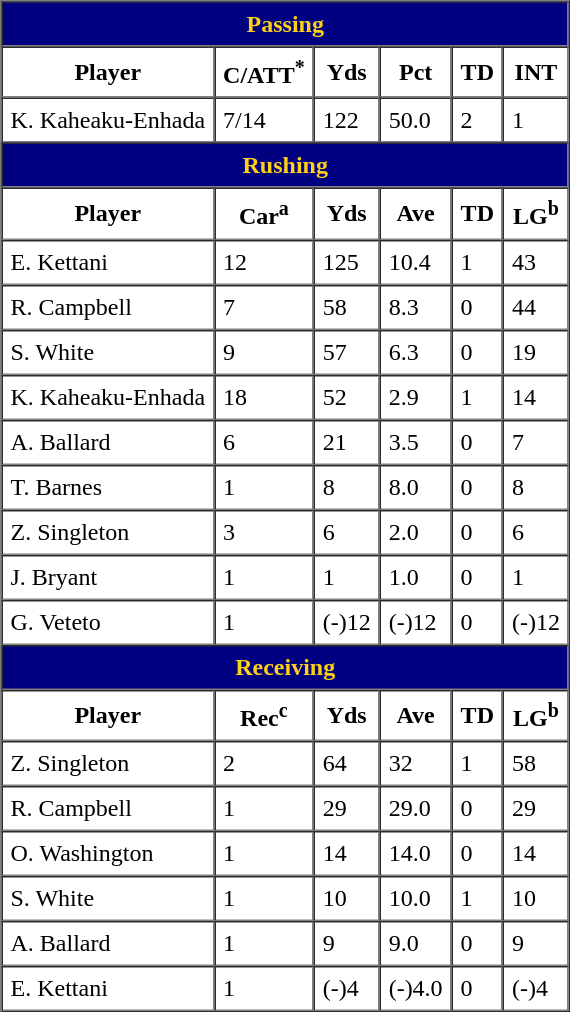<table border="1" cellpadding="5" cellspacing="0">
<tr>
<th colspan="6" style="background:#000080;color:#FDD017;">Passing</th>
</tr>
<tr>
<th>Player</th>
<th>C/ATT<sup>*</sup></th>
<th>Yds</th>
<th>Pct</th>
<th>TD</th>
<th>INT</th>
</tr>
<tr>
<td>K. Kaheaku-Enhada</td>
<td>7/14</td>
<td>122</td>
<td>50.0</td>
<td>2</td>
<td>1</td>
</tr>
<tr>
<th colspan="6" style="background:#000080;color:#FDD017">Rushing</th>
</tr>
<tr>
<th>Player</th>
<th>Car<sup>a</sup></th>
<th>Yds</th>
<th>Ave</th>
<th>TD</th>
<th>LG<sup>b</sup></th>
</tr>
<tr>
<td>E. Kettani</td>
<td>12</td>
<td>125</td>
<td>10.4</td>
<td>1</td>
<td>43</td>
</tr>
<tr>
<td>R. Campbell</td>
<td>7</td>
<td>58</td>
<td>8.3</td>
<td>0</td>
<td>44</td>
</tr>
<tr>
<td>S. White</td>
<td>9</td>
<td>57</td>
<td>6.3</td>
<td>0</td>
<td>19</td>
</tr>
<tr>
<td>K. Kaheaku-Enhada</td>
<td>18</td>
<td>52</td>
<td>2.9</td>
<td>1</td>
<td>14</td>
</tr>
<tr>
<td>A. Ballard</td>
<td>6</td>
<td>21</td>
<td>3.5</td>
<td>0</td>
<td>7</td>
</tr>
<tr>
<td>T. Barnes</td>
<td>1</td>
<td>8</td>
<td>8.0</td>
<td>0</td>
<td>8</td>
</tr>
<tr>
<td>Z. Singleton</td>
<td>3</td>
<td>6</td>
<td>2.0</td>
<td>0</td>
<td>6</td>
</tr>
<tr>
<td>J. Bryant</td>
<td>1</td>
<td>1</td>
<td>1.0</td>
<td>0</td>
<td>1</td>
</tr>
<tr>
<td>G. Veteto</td>
<td>1</td>
<td>(-)12</td>
<td>(-)12</td>
<td>0</td>
<td>(-)12</td>
</tr>
<tr>
<th colspan="6" style="background:#000080;color:#FDD017">Receiving</th>
</tr>
<tr>
<th>Player</th>
<th>Rec<sup>c</sup></th>
<th>Yds</th>
<th>Ave</th>
<th>TD</th>
<th>LG<sup>b</sup></th>
</tr>
<tr>
<td>Z. Singleton</td>
<td>2</td>
<td>64</td>
<td>32</td>
<td>1</td>
<td>58</td>
</tr>
<tr>
<td>R. Campbell</td>
<td>1</td>
<td>29</td>
<td>29.0</td>
<td>0</td>
<td>29</td>
</tr>
<tr>
<td>O. Washington</td>
<td>1</td>
<td>14</td>
<td>14.0</td>
<td>0</td>
<td>14</td>
</tr>
<tr>
<td>S. White</td>
<td>1</td>
<td>10</td>
<td>10.0</td>
<td>1</td>
<td>10</td>
</tr>
<tr>
<td>A. Ballard</td>
<td>1</td>
<td>9</td>
<td>9.0</td>
<td>0</td>
<td>9</td>
</tr>
<tr>
<td>E. Kettani</td>
<td>1</td>
<td>(-)4</td>
<td>(-)4.0</td>
<td>0</td>
<td>(-)4</td>
</tr>
</table>
